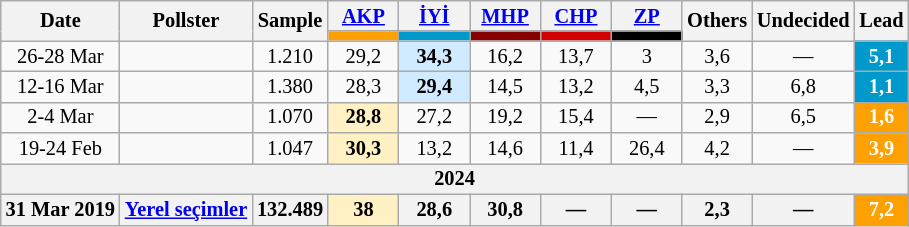<table class="wikitable mw-collapsible" style="text-align:center; font-size:85%; line-height:14px;">
<tr>
<th rowspan="2">Date</th>
<th rowspan="2">Pollster</th>
<th rowspan="2">Sample</th>
<th style="width:3em;"><a href='#'>AKP</a></th>
<th style="width:3em;"><a href='#'>İYİ</a></th>
<th style="width:3em;"><a href='#'>MHP</a></th>
<th style="width:3em;"><a href='#'>CHP</a></th>
<th style="width:3em;"><a href='#'>ZP</a></th>
<th rowspan="2">Others</th>
<th rowspan="2">Undecided</th>
<th rowspan="2">Lead</th>
</tr>
<tr>
<th style="background:#fda000;"></th>
<th style="background:#0099cc;"></th>
<th style="background:#870000;"></th>
<th style="background:#d40000;"></th>
<th style="background:#000000;"></th>
</tr>
<tr>
<td>26-28 Mar</td>
<td></td>
<td>1.210</td>
<td>29,2</td>
<td style="background:#D0EBFF"><strong>34,3</strong></td>
<td>16,2</td>
<td>13,7</td>
<td>3</td>
<td>3,6</td>
<td>—</td>
<th style="background:#0099cc; color:white;">5,1</th>
</tr>
<tr>
<td>12-16 Mar</td>
<td></td>
<td>1.380</td>
<td>28,3</td>
<td style="background:#D0EBFF"><strong>29,4</strong></td>
<td>14,5</td>
<td>13,2</td>
<td>4,5</td>
<td>3,3</td>
<td>6,8</td>
<th style="background:#0099cc; color:white;">1,1</th>
</tr>
<tr>
<td>2-4 Mar</td>
<td></td>
<td>1.070</td>
<td style="background:#FFF1C4"><strong>28,8</strong></td>
<td>27,2</td>
<td>19,2</td>
<td>15,4</td>
<td>—</td>
<td>2,9</td>
<td>6,5</td>
<th style="background:#fda000; color:white;">1,6</th>
</tr>
<tr>
<td>19-24 Feb</td>
<td></td>
<td>1.047</td>
<td style="background:#FFF1C4"><strong>30,3</strong></td>
<td>13,2</td>
<td>14,6</td>
<td>11,4</td>
<td>26,4</td>
<td>4,2</td>
<td>—</td>
<th style="background:#fda000; color:white;">3,9</th>
</tr>
<tr>
<th colspan="11">2024</th>
</tr>
<tr>
<th>31 Mar 2019</th>
<th><a href='#'>Yerel seçimler</a></th>
<th>132.489</th>
<td style="background:#FFF1C4"><strong>38</strong></td>
<th>28,6</th>
<th>30,8</th>
<th>—</th>
<th>—</th>
<th>2,3</th>
<th>—</th>
<th style="background:#fda000; color:white;">7,2</th>
</tr>
</table>
